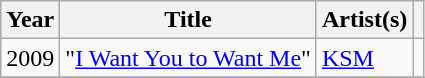<table class="wikitable sortable">
<tr>
<th>Year</th>
<th>Title</th>
<th>Artist(s)</th>
<th scope="col"></th>
</tr>
<tr>
<td>2009</td>
<td>"<a href='#'>I Want You to Want Me</a>" </td>
<td><a href='#'>KSM</a></td>
<td></td>
</tr>
<tr>
</tr>
</table>
